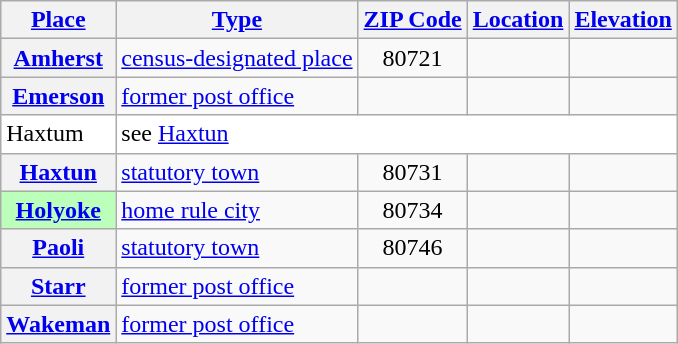<table class="wikitable sortable  plainrowheaders" style="margin:auto;">
<tr>
<th scope=col><a href='#'>Place</a></th>
<th scope=col><a href='#'>Type</a></th>
<th scope=col><a href='#'>ZIP Code</a></th>
<th scope=col><a href='#'>Location</a></th>
<th scope=col><a href='#'>Elevation</a></th>
</tr>
<tr>
<th scope=row><a href='#'>Amherst</a></th>
<td><a href='#'>census-designated place</a></td>
<td align=center>80721</td>
<td></td>
<td align=right></td>
</tr>
<tr>
<th scope=row><a href='#'>Emerson</a></th>
<td><a href='#'>former post office</a></td>
<td align=center></td>
<td></td>
<td></td>
</tr>
<tr bgcolor=white>
<td>Haxtum</td>
<td colspan=4>see <a href='#'>Haxtun</a></td>
</tr>
<tr>
<th scope=row><a href='#'>Haxtun</a></th>
<td><a href='#'>statutory town</a></td>
<td align=center>80731</td>
<td></td>
<td align=right></td>
</tr>
<tr>
<th scope=row style="background:#BBFFBB;"><a href='#'>Holyoke</a></th>
<td><a href='#'>home rule city</a></td>
<td align=center>80734</td>
<td></td>
<td align=right></td>
</tr>
<tr>
<th scope=row><a href='#'>Paoli</a></th>
<td><a href='#'>statutory town</a></td>
<td align=center>80746</td>
<td></td>
<td align=right></td>
</tr>
<tr>
<th scope=row><a href='#'>Starr</a></th>
<td><a href='#'>former post office</a></td>
<td align=center></td>
<td></td>
<td></td>
</tr>
<tr>
<th scope=row><a href='#'>Wakeman</a></th>
<td><a href='#'>former post office</a></td>
<td align=center></td>
<td></td>
<td></td>
</tr>
</table>
